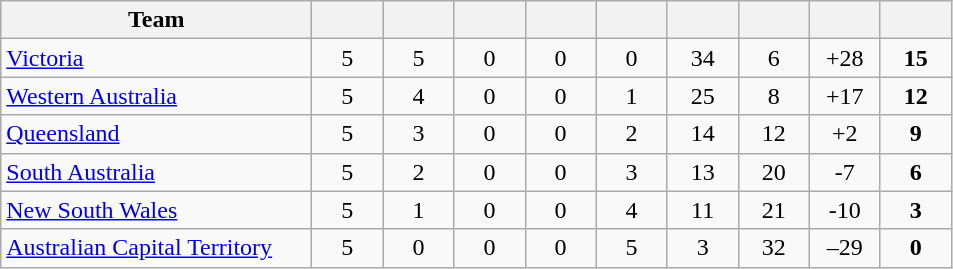<table class="wikitable" style="text-align:center;">
<tr>
<th width=200>Team</th>
<th width=40></th>
<th width=40></th>
<th width=40></th>
<th width=40></th>
<th width=40></th>
<th width=40></th>
<th width=40></th>
<th width=40></th>
<th width=40></th>
</tr>
<tr>
<td style="text-align:left;"><a href='#'>Victoria</a></td>
<td>5</td>
<td>5</td>
<td>0</td>
<td>0</td>
<td>0</td>
<td>34</td>
<td>6</td>
<td>+28</td>
<td><strong>15</strong></td>
</tr>
<tr>
<td style="text-align:left;"><a href='#'>Western Australia</a></td>
<td>5</td>
<td>4</td>
<td>0</td>
<td>0</td>
<td>1</td>
<td>25</td>
<td>8</td>
<td>+17</td>
<td><strong>12</strong></td>
</tr>
<tr>
<td style="text-align:left;"><a href='#'>Queensland</a></td>
<td>5</td>
<td>3</td>
<td>0</td>
<td>0</td>
<td>2</td>
<td>14</td>
<td>12</td>
<td>+2</td>
<td><strong>9</strong></td>
</tr>
<tr>
<td style="text-align:left;"><a href='#'>South Australia</a></td>
<td>5</td>
<td>2</td>
<td>0</td>
<td>0</td>
<td>3</td>
<td>13</td>
<td>20</td>
<td>-7</td>
<td><strong>6</strong></td>
</tr>
<tr>
<td style="text-align:left;"><a href='#'>New South Wales</a></td>
<td>5</td>
<td>1</td>
<td>0</td>
<td>0</td>
<td>4</td>
<td>11</td>
<td>21</td>
<td>-10</td>
<td><strong>3</strong></td>
</tr>
<tr>
<td style="text-align:left;"><a href='#'>Australian Capital Territory</a></td>
<td>5</td>
<td>0</td>
<td>0</td>
<td>0</td>
<td>5</td>
<td>3</td>
<td>32</td>
<td>–29</td>
<td><strong>0</strong></td>
</tr>
</table>
